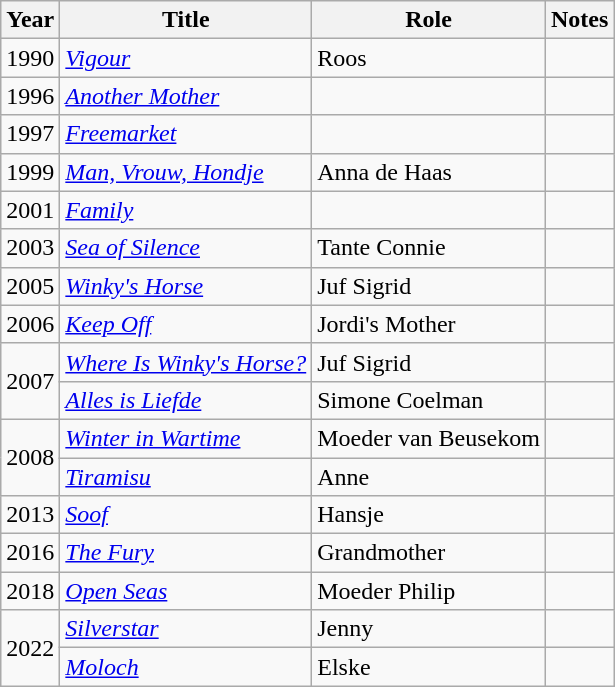<table class="wikitable sortable">
<tr>
<th>Year</th>
<th>Title</th>
<th>Role</th>
<th class="unsortable">Notes</th>
</tr>
<tr>
<td>1990</td>
<td><em><a href='#'>Vigour</a></em></td>
<td>Roos</td>
<td></td>
</tr>
<tr>
<td>1996</td>
<td><em><a href='#'>Another Mother</a></em></td>
<td></td>
<td></td>
</tr>
<tr>
<td>1997</td>
<td><em><a href='#'>Freemarket</a></em></td>
<td></td>
<td></td>
</tr>
<tr>
<td>1999</td>
<td><em><a href='#'>Man, Vrouw, Hondje</a></em></td>
<td>Anna de Haas</td>
<td></td>
</tr>
<tr>
<td>2001</td>
<td><em><a href='#'>Family</a></em></td>
<td></td>
<td></td>
</tr>
<tr>
<td>2003</td>
<td><em><a href='#'>Sea of Silence</a></em></td>
<td>Tante Connie</td>
<td></td>
</tr>
<tr>
<td>2005</td>
<td><em><a href='#'>Winky's Horse</a></em></td>
<td>Juf Sigrid</td>
<td></td>
</tr>
<tr>
<td>2006</td>
<td><em><a href='#'>Keep Off</a></em></td>
<td>Jordi's Mother</td>
<td></td>
</tr>
<tr>
<td rowspan=2>2007</td>
<td><em><a href='#'>Where Is Winky's Horse?</a></em></td>
<td>Juf Sigrid</td>
<td></td>
</tr>
<tr>
<td><em><a href='#'>Alles is Liefde</a></em></td>
<td>Simone Coelman</td>
<td></td>
</tr>
<tr>
<td rowspan=2>2008</td>
<td><em><a href='#'>Winter in Wartime</a></em></td>
<td>Moeder van Beusekom</td>
<td></td>
</tr>
<tr>
<td><em><a href='#'>Tiramisu</a></em></td>
<td>Anne</td>
<td></td>
</tr>
<tr>
<td>2013</td>
<td><em><a href='#'>Soof</a></em></td>
<td>Hansje</td>
<td></td>
</tr>
<tr>
<td>2016</td>
<td><em><a href='#'>The Fury</a></em></td>
<td>Grandmother</td>
<td></td>
</tr>
<tr>
<td>2018</td>
<td><em><a href='#'>Open Seas</a></em></td>
<td>Moeder Philip</td>
<td></td>
</tr>
<tr>
<td rowspan=2>2022</td>
<td><em><a href='#'>Silverstar</a></em></td>
<td>Jenny</td>
<td></td>
</tr>
<tr>
<td><em><a href='#'>Moloch</a></em></td>
<td>Elske</td>
<td></td>
</tr>
</table>
